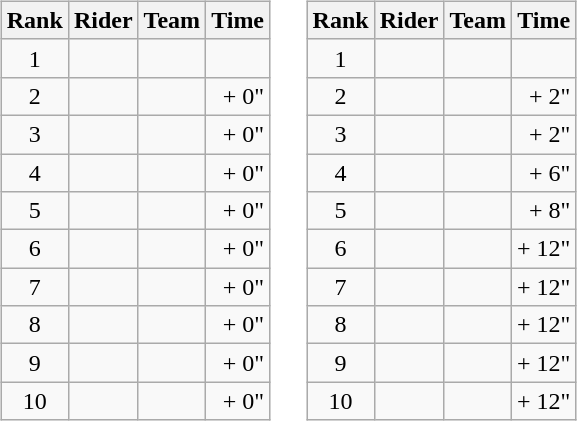<table>
<tr>
<td><br><table class="wikitable">
<tr>
<th scope="col">Rank</th>
<th scope="col">Rider</th>
<th scope="col">Team</th>
<th scope="col">Time</th>
</tr>
<tr>
<td style="text-align:center;">1</td>
<td></td>
<td></td>
<td style="text-align:right;"></td>
</tr>
<tr>
<td style="text-align:center;">2</td>
<td></td>
<td></td>
<td style="text-align:right;">+ 0"</td>
</tr>
<tr>
<td style="text-align:center;">3</td>
<td></td>
<td></td>
<td style="text-align:right;">+ 0"</td>
</tr>
<tr>
<td style="text-align:center;">4</td>
<td></td>
<td></td>
<td style="text-align:right;">+ 0"</td>
</tr>
<tr>
<td style="text-align:center;">5</td>
<td></td>
<td></td>
<td style="text-align:right;">+ 0"</td>
</tr>
<tr>
<td style="text-align:center;">6</td>
<td></td>
<td></td>
<td style="text-align:right;">+ 0"</td>
</tr>
<tr>
<td style="text-align:center;">7</td>
<td></td>
<td></td>
<td style="text-align:right;">+ 0"</td>
</tr>
<tr>
<td style="text-align:center;">8</td>
<td></td>
<td></td>
<td style="text-align:right;">+ 0"</td>
</tr>
<tr>
<td style="text-align:center;">9</td>
<td></td>
<td></td>
<td style="text-align:right;">+ 0"</td>
</tr>
<tr>
<td style="text-align:center;">10</td>
<td></td>
<td></td>
<td style="text-align:right;">+ 0"</td>
</tr>
</table>
</td>
<td></td>
<td><br><table class="wikitable">
<tr>
<th scope="col">Rank</th>
<th scope="col">Rider</th>
<th scope="col">Team</th>
<th scope="col">Time</th>
</tr>
<tr>
<td style="text-align:center;">1</td>
<td> </td>
<td></td>
<td style="text-align:right;"></td>
</tr>
<tr>
<td style="text-align:center;">2</td>
<td> </td>
<td></td>
<td style="text-align:right;">+ 2"</td>
</tr>
<tr>
<td style="text-align:center;">3</td>
<td> </td>
<td></td>
<td style="text-align:right;">+ 2"</td>
</tr>
<tr>
<td style="text-align:center;">4</td>
<td></td>
<td></td>
<td style="text-align:right;">+ 6"</td>
</tr>
<tr>
<td style="text-align:center;">5</td>
<td></td>
<td></td>
<td style="text-align:right;">+ 8"</td>
</tr>
<tr>
<td style="text-align:center;">6</td>
<td></td>
<td></td>
<td style="text-align:right;">+ 12"</td>
</tr>
<tr>
<td style="text-align:center;">7</td>
<td></td>
<td></td>
<td style="text-align:right;">+ 12"</td>
</tr>
<tr>
<td style="text-align:center;">8</td>
<td></td>
<td></td>
<td style="text-align:right;">+ 12"</td>
</tr>
<tr>
<td style="text-align:center;">9</td>
<td></td>
<td></td>
<td style="text-align:right;">+ 12"</td>
</tr>
<tr>
<td style="text-align:center;">10</td>
<td></td>
<td></td>
<td style="text-align:right;">+ 12"</td>
</tr>
</table>
</td>
</tr>
</table>
